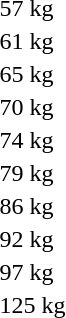<table>
<tr>
<td rowspan=2>57 kg</td>
<td rowspan=2></td>
<td rowspan=2></td>
<td></td>
</tr>
<tr>
<td></td>
</tr>
<tr>
<td>61 kg</td>
<td></td>
<td></td>
<td></td>
</tr>
<tr>
<td rowspan=2>65 kg</td>
<td rowspan=2></td>
<td rowspan=2></td>
<td></td>
</tr>
<tr>
<td></td>
</tr>
<tr>
<td rowspan=2>70 kg</td>
<td rowspan=2></td>
<td rowspan=2></td>
<td></td>
</tr>
<tr>
<td></td>
</tr>
<tr>
<td rowspan=2>74 kg</td>
<td rowspan=2></td>
<td rowspan=2></td>
<td></td>
</tr>
<tr>
<td></td>
</tr>
<tr>
<td rowspan=2>79 kg</td>
<td rowspan=2></td>
<td rowspan=2></td>
<td></td>
</tr>
<tr>
<td></td>
</tr>
<tr>
<td rowspan=2>86 kg</td>
<td rowspan=2></td>
<td rowspan=2></td>
<td></td>
</tr>
<tr>
<td></td>
</tr>
<tr>
<td>92 kg</td>
<td></td>
<td></td>
<td></td>
</tr>
<tr>
<td>97 kg</td>
<td></td>
<td></td>
<td></td>
</tr>
<tr>
<td>125 kg</td>
<td></td>
<td></td>
<td></td>
</tr>
</table>
